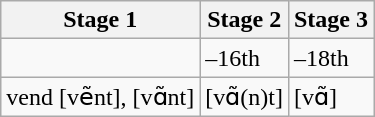<table class="wikitable">
<tr>
<th>Stage 1</th>
<th>Stage 2</th>
<th>Stage 3</th>
</tr>
<tr>
<td></td>
<td>–16th</td>
<td>–18th</td>
</tr>
<tr>
<td>vend [vẽnt], [vɑ̃nt]</td>
<td>[vɑ̃(n)t]</td>
<td>[vɑ̃]</td>
</tr>
</table>
